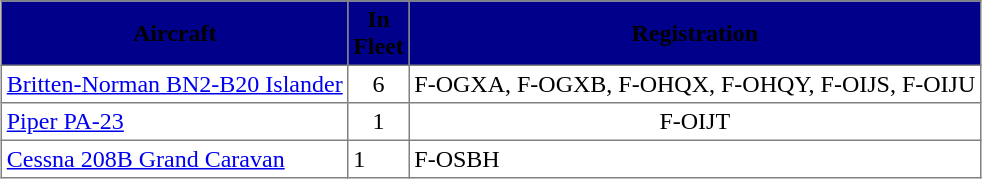<table class="toccolours" border="1" cellpadding="3" style="margin:1em auto; border-collapse:collapse">
<tr bgcolor=darkblue>
<th><span>Aircraft</span></th>
<th style="width:25px;"><span>In Fleet</span></th>
<th><span>Registration</span></th>
</tr>
<tr>
<td><a href='#'>Britten-Norman BN2-B20 Islander</a></td>
<td align="center">6</td>
<td align="center">F-OGXA, F-OGXB, F-OHQX, F-OHQY, F-OIJS, F-OIJU</td>
</tr>
<tr>
<td><a href='#'>Piper PA-23</a></td>
<td align="center">1</td>
<td align="center">F-OIJT</td>
</tr>
<tr>
<td><a href='#'>Cessna 208B Grand Caravan</a></td>
<td>1</td>
<td>F-OSBH</td>
</tr>
</table>
